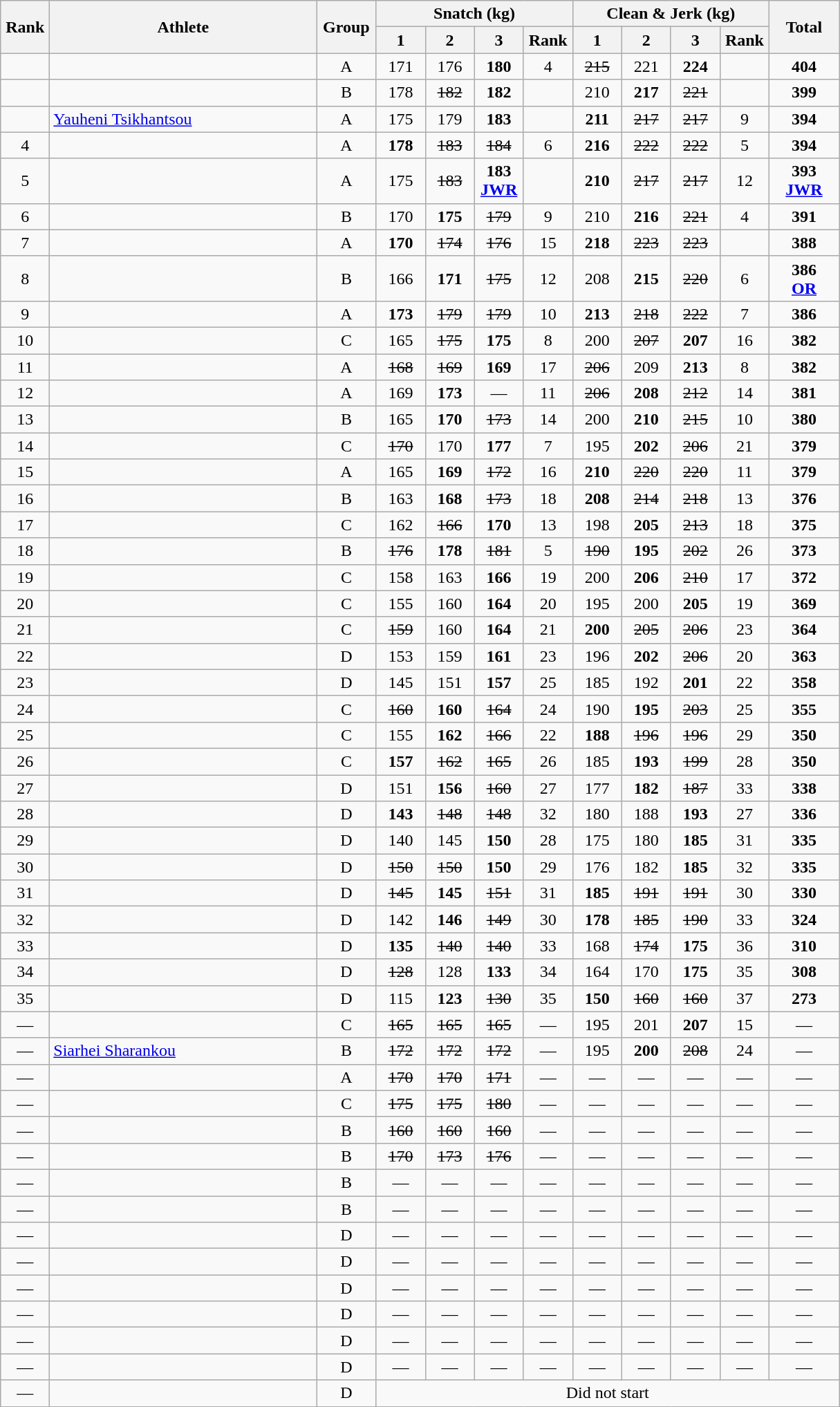<table class = "wikitable" style="text-align:center;">
<tr>
<th rowspan=2 width=40>Rank</th>
<th rowspan=2 width=250>Athlete</th>
<th rowspan=2 width=50>Group</th>
<th colspan=4>Snatch (kg)</th>
<th colspan=4>Clean & Jerk (kg)</th>
<th rowspan=2 width=60>Total</th>
</tr>
<tr>
<th width=40>1</th>
<th width=40>2</th>
<th width=40>3</th>
<th width=40>Rank</th>
<th width=40>1</th>
<th width=40>2</th>
<th width=40>3</th>
<th width=40>Rank</th>
</tr>
<tr>
<td></td>
<td align=left></td>
<td>A</td>
<td>171</td>
<td>176</td>
<td><strong>180</strong></td>
<td>4</td>
<td><s>215</s></td>
<td>221</td>
<td><strong>224</strong></td>
<td></td>
<td><strong>404</strong></td>
</tr>
<tr>
<td></td>
<td align=left></td>
<td>B</td>
<td>178</td>
<td><s>182</s></td>
<td><strong>182</strong></td>
<td></td>
<td>210</td>
<td><strong>217</strong></td>
<td><s>221</s></td>
<td></td>
<td><strong>399</strong></td>
</tr>
<tr>
<td></td>
<td align=left> <a href='#'>Yauheni Tsikhantsou</a> </td>
<td>A</td>
<td>175</td>
<td>179</td>
<td><strong>183</strong></td>
<td></td>
<td><strong>211</strong></td>
<td><s>217</s></td>
<td><s>217</s></td>
<td>9</td>
<td><strong>394</strong></td>
</tr>
<tr>
<td>4</td>
<td align=left></td>
<td>A</td>
<td><strong>178</strong></td>
<td><s>183</s></td>
<td><s>184</s></td>
<td>6</td>
<td><strong>216</strong></td>
<td><s>222</s></td>
<td><s>222</s></td>
<td>5</td>
<td><strong>394</strong></td>
</tr>
<tr>
<td>5</td>
<td align=left></td>
<td>A</td>
<td>175</td>
<td><s>183</s></td>
<td><strong>183 <a href='#'>JWR</a></strong></td>
<td></td>
<td><strong>210</strong></td>
<td><s>217</s></td>
<td><s>217</s></td>
<td>12</td>
<td><strong>393 <a href='#'>JWR</a></strong></td>
</tr>
<tr>
<td>6</td>
<td align=left></td>
<td>B</td>
<td>170</td>
<td><strong>175</strong></td>
<td><s>179</s></td>
<td>9</td>
<td>210</td>
<td><strong>216</strong></td>
<td><s>221</s></td>
<td>4</td>
<td><strong>391</strong></td>
</tr>
<tr>
<td>7</td>
<td align=left></td>
<td>A</td>
<td><strong>170</strong></td>
<td><s>174</s></td>
<td><s>176</s></td>
<td>15</td>
<td><strong>218</strong></td>
<td><s>223</s></td>
<td><s>223</s></td>
<td></td>
<td><strong>388</strong></td>
</tr>
<tr>
<td>8</td>
<td align=left></td>
<td>B</td>
<td>166</td>
<td><strong>171</strong></td>
<td><s>175</s></td>
<td>12</td>
<td>208</td>
<td><strong>215</strong></td>
<td><s>220</s></td>
<td>6</td>
<td><strong>386</strong> <br><strong><a href='#'>OR</a></strong></td>
</tr>
<tr>
<td>9</td>
<td align=left></td>
<td>A</td>
<td><strong>173</strong></td>
<td><s>179</s></td>
<td><s>179</s></td>
<td>10</td>
<td><strong>213</strong></td>
<td><s>218</s></td>
<td><s>222</s></td>
<td>7</td>
<td><strong>386</strong></td>
</tr>
<tr>
<td>10</td>
<td align=left></td>
<td>C</td>
<td>165</td>
<td><s>175</s></td>
<td><strong>175</strong></td>
<td>8</td>
<td>200</td>
<td><s>207</s></td>
<td><strong>207</strong></td>
<td>16</td>
<td><strong>382</strong></td>
</tr>
<tr>
<td>11</td>
<td align=left></td>
<td>A</td>
<td><s>168</s></td>
<td><s>169</s></td>
<td><strong>169</strong></td>
<td>17</td>
<td><s>206</s></td>
<td>209</td>
<td><strong>213</strong></td>
<td>8</td>
<td><strong>382</strong></td>
</tr>
<tr>
<td>12</td>
<td align=left></td>
<td>A</td>
<td>169</td>
<td><strong>173</strong></td>
<td>—</td>
<td>11</td>
<td><s>206</s></td>
<td><strong>208</strong></td>
<td><s>212</s></td>
<td>14</td>
<td><strong>381</strong></td>
</tr>
<tr>
<td>13</td>
<td align=left></td>
<td>B</td>
<td>165</td>
<td><strong>170</strong></td>
<td><s>173</s></td>
<td>14</td>
<td>200</td>
<td><strong>210</strong></td>
<td><s>215</s></td>
<td>10</td>
<td><strong>380</strong></td>
</tr>
<tr>
<td>14</td>
<td align=left></td>
<td>C</td>
<td><s>170</s></td>
<td>170</td>
<td><strong>177</strong></td>
<td>7</td>
<td>195</td>
<td><strong>202</strong></td>
<td><s>206</s></td>
<td>21</td>
<td><strong>379</strong></td>
</tr>
<tr>
<td>15</td>
<td align=left></td>
<td>A</td>
<td>165</td>
<td><strong>169</strong></td>
<td><s>172</s></td>
<td>16</td>
<td><strong>210</strong></td>
<td><s>220</s></td>
<td><s>220</s></td>
<td>11</td>
<td><strong>379</strong></td>
</tr>
<tr>
<td>16</td>
<td align=left></td>
<td>B</td>
<td>163</td>
<td><strong>168</strong></td>
<td><s>173</s></td>
<td>18</td>
<td><strong>208</strong></td>
<td><s>214</s></td>
<td><s>218</s></td>
<td>13</td>
<td><strong>376</strong></td>
</tr>
<tr>
<td>17</td>
<td align=left></td>
<td>C</td>
<td>162</td>
<td><s>166</s></td>
<td><strong>170</strong></td>
<td>13</td>
<td>198</td>
<td><strong>205</strong></td>
<td><s>213</s></td>
<td>18</td>
<td><strong>375</strong></td>
</tr>
<tr>
<td>18</td>
<td align=left></td>
<td>B</td>
<td><s>176</s></td>
<td><strong>178</strong></td>
<td><s>181</s></td>
<td>5</td>
<td><s>190</s></td>
<td><strong>195</strong></td>
<td><s>202</s></td>
<td>26</td>
<td><strong>373</strong></td>
</tr>
<tr>
<td>19</td>
<td align=left></td>
<td>C</td>
<td>158</td>
<td>163</td>
<td><strong>166</strong></td>
<td>19</td>
<td>200</td>
<td><strong>206</strong></td>
<td><s>210</s></td>
<td>17</td>
<td><strong>372</strong></td>
</tr>
<tr>
<td>20</td>
<td align=left></td>
<td>C</td>
<td>155</td>
<td>160</td>
<td><strong>164</strong></td>
<td>20</td>
<td>195</td>
<td>200</td>
<td><strong>205</strong></td>
<td>19</td>
<td><strong>369</strong></td>
</tr>
<tr>
<td>21</td>
<td align=left></td>
<td>C</td>
<td><s>159</s></td>
<td>160</td>
<td><strong>164</strong></td>
<td>21</td>
<td><strong>200</strong></td>
<td><s>205</s></td>
<td><s>206</s></td>
<td>23</td>
<td><strong>364</strong></td>
</tr>
<tr>
<td>22</td>
<td align=left></td>
<td>D</td>
<td>153</td>
<td>159</td>
<td><strong>161</strong></td>
<td>23</td>
<td>196</td>
<td><strong>202</strong></td>
<td><s>206</s></td>
<td>20</td>
<td><strong>363</strong></td>
</tr>
<tr>
<td>23</td>
<td align=left></td>
<td>D</td>
<td>145</td>
<td>151</td>
<td><strong>157</strong></td>
<td>25</td>
<td>185</td>
<td>192</td>
<td><strong>201</strong></td>
<td>22</td>
<td><strong>358</strong></td>
</tr>
<tr>
<td>24</td>
<td align=left></td>
<td>C</td>
<td><s>160</s></td>
<td><strong>160</strong></td>
<td><s>164</s></td>
<td>24</td>
<td>190</td>
<td><strong>195</strong></td>
<td><s>203</s></td>
<td>25</td>
<td><strong>355</strong></td>
</tr>
<tr>
<td>25</td>
<td align=left></td>
<td>C</td>
<td>155</td>
<td><strong>162</strong></td>
<td><s>166</s></td>
<td>22</td>
<td><strong>188</strong></td>
<td><s>196</s></td>
<td><s>196</s></td>
<td>29</td>
<td><strong>350</strong></td>
</tr>
<tr>
<td>26</td>
<td align=left></td>
<td>C</td>
<td><strong>157</strong></td>
<td><s>162</s></td>
<td><s>165</s></td>
<td>26</td>
<td>185</td>
<td><strong>193</strong></td>
<td><s>199</s></td>
<td>28</td>
<td><strong>350</strong></td>
</tr>
<tr>
<td>27</td>
<td align=left></td>
<td>D</td>
<td>151</td>
<td><strong>156</strong></td>
<td><s>160</s></td>
<td>27</td>
<td>177</td>
<td><strong>182</strong></td>
<td><s>187</s></td>
<td>33</td>
<td><strong>338</strong></td>
</tr>
<tr>
<td>28</td>
<td align=left></td>
<td>D</td>
<td><strong>143</strong></td>
<td><s>148</s></td>
<td><s>148</s></td>
<td>32</td>
<td>180</td>
<td>188</td>
<td><strong>193</strong></td>
<td>27</td>
<td><strong>336</strong></td>
</tr>
<tr>
<td>29</td>
<td align=left></td>
<td>D</td>
<td>140</td>
<td>145</td>
<td><strong>150</strong></td>
<td>28</td>
<td>175</td>
<td>180</td>
<td><strong>185</strong></td>
<td>31</td>
<td><strong>335</strong></td>
</tr>
<tr>
<td>30</td>
<td align=left></td>
<td>D</td>
<td><s>150</s></td>
<td><s>150</s></td>
<td><strong>150</strong></td>
<td>29</td>
<td>176</td>
<td>182</td>
<td><strong>185</strong></td>
<td>32</td>
<td><strong>335</strong></td>
</tr>
<tr>
<td>31</td>
<td align=left></td>
<td>D</td>
<td><s>145</s></td>
<td><strong>145</strong></td>
<td><s>151</s></td>
<td>31</td>
<td><strong>185</strong></td>
<td><s>191</s></td>
<td><s>191</s></td>
<td>30</td>
<td><strong>330</strong></td>
</tr>
<tr>
<td>32</td>
<td align=left></td>
<td>D</td>
<td>142</td>
<td><strong>146</strong></td>
<td><s>149</s></td>
<td>30</td>
<td><strong>178</strong></td>
<td><s>185</s></td>
<td><s>190</s></td>
<td>33</td>
<td><strong>324</strong></td>
</tr>
<tr>
<td>33</td>
<td align=left></td>
<td>D</td>
<td><strong>135</strong></td>
<td><s>140</s></td>
<td><s>140</s></td>
<td>33</td>
<td>168</td>
<td><s>174</s></td>
<td><strong>175</strong></td>
<td>36</td>
<td><strong>310</strong></td>
</tr>
<tr>
<td>34</td>
<td align=left></td>
<td>D</td>
<td><s>128</s></td>
<td>128</td>
<td><strong>133</strong></td>
<td>34</td>
<td>164</td>
<td>170</td>
<td><strong>175</strong></td>
<td>35</td>
<td><strong>308</strong></td>
</tr>
<tr>
<td>35</td>
<td align=left></td>
<td>D</td>
<td>115</td>
<td><strong>123</strong></td>
<td><s>130</s></td>
<td>35</td>
<td><strong>150</strong></td>
<td><s>160</s></td>
<td><s>160</s></td>
<td>37</td>
<td><strong>273</strong></td>
</tr>
<tr>
<td>—</td>
<td align=left></td>
<td>C</td>
<td><s>165</s></td>
<td><s>165</s></td>
<td><s>165</s></td>
<td>—</td>
<td>195</td>
<td>201</td>
<td><strong>207</strong></td>
<td>15</td>
<td>—</td>
</tr>
<tr>
<td>—</td>
<td align=left> <a href='#'>Siarhei Sharankou</a> </td>
<td>B</td>
<td><s>172</s></td>
<td><s>172</s></td>
<td><s>172</s></td>
<td>—</td>
<td>195</td>
<td><strong>200</strong></td>
<td><s>208</s></td>
<td>24</td>
<td>—</td>
</tr>
<tr>
<td>—</td>
<td align=left></td>
<td>A</td>
<td><s>170</s></td>
<td><s>170</s></td>
<td><s>171</s></td>
<td>—</td>
<td>—</td>
<td>—</td>
<td>—</td>
<td>—</td>
<td>—</td>
</tr>
<tr>
<td>—</td>
<td align=left></td>
<td>C</td>
<td><s>175</s></td>
<td><s>175</s></td>
<td><s>180</s></td>
<td>—</td>
<td>—</td>
<td>—</td>
<td>—</td>
<td>—</td>
<td>—</td>
</tr>
<tr>
<td>—</td>
<td align=left></td>
<td>B</td>
<td><s>160</s></td>
<td><s>160</s></td>
<td><s>160</s></td>
<td>—</td>
<td>—</td>
<td>—</td>
<td>—</td>
<td>—</td>
<td>—</td>
</tr>
<tr>
<td>—</td>
<td align=left></td>
<td>B</td>
<td><s>170</s></td>
<td><s>173</s></td>
<td><s>176</s></td>
<td>—</td>
<td>—</td>
<td>—</td>
<td>—</td>
<td>—</td>
<td>—</td>
</tr>
<tr>
<td>—</td>
<td align=left></td>
<td>B</td>
<td>—</td>
<td>—</td>
<td>—</td>
<td>—</td>
<td>—</td>
<td>—</td>
<td>—</td>
<td>—</td>
<td>—</td>
</tr>
<tr>
<td>—</td>
<td align=left></td>
<td>B</td>
<td>—</td>
<td>—</td>
<td>—</td>
<td>—</td>
<td>—</td>
<td>—</td>
<td>—</td>
<td>—</td>
<td>—</td>
</tr>
<tr>
<td>—</td>
<td align=left></td>
<td>D</td>
<td>—</td>
<td>—</td>
<td>—</td>
<td>—</td>
<td>—</td>
<td>—</td>
<td>—</td>
<td>—</td>
<td>—</td>
</tr>
<tr>
<td>—</td>
<td align=left></td>
<td>D</td>
<td>—</td>
<td>—</td>
<td>—</td>
<td>—</td>
<td>—</td>
<td>—</td>
<td>—</td>
<td>—</td>
<td>—</td>
</tr>
<tr>
<td>—</td>
<td align=left></td>
<td>D</td>
<td>—</td>
<td>—</td>
<td>—</td>
<td>—</td>
<td>—</td>
<td>—</td>
<td>—</td>
<td>—</td>
<td>—</td>
</tr>
<tr>
<td>—</td>
<td align=left></td>
<td>D</td>
<td>—</td>
<td>—</td>
<td>—</td>
<td>—</td>
<td>—</td>
<td>—</td>
<td>—</td>
<td>—</td>
<td>—</td>
</tr>
<tr>
<td>—</td>
<td align=left></td>
<td>D</td>
<td>—</td>
<td>—</td>
<td>—</td>
<td>—</td>
<td>—</td>
<td>—</td>
<td>—</td>
<td>—</td>
<td>—</td>
</tr>
<tr>
<td>—</td>
<td align=left></td>
<td>D</td>
<td>—</td>
<td>—</td>
<td>—</td>
<td>—</td>
<td>—</td>
<td>—</td>
<td>—</td>
<td>—</td>
<td>—</td>
</tr>
<tr>
<td>—</td>
<td align=left></td>
<td>D</td>
<td colspan=9>Did not start</td>
</tr>
</table>
